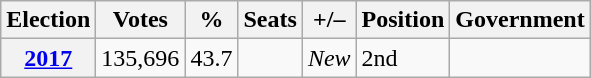<table class=wikitable style="text-align: left;">
<tr>
<th>Election</th>
<th>Votes</th>
<th>%</th>
<th>Seats</th>
<th>+/–</th>
<th>Position</th>
<th>Government</th>
</tr>
<tr>
<th><a href='#'>2017</a></th>
<td>135,696</td>
<td>43.7</td>
<td></td>
<td><em>New</em></td>
<td> 2nd</td>
<td></td>
</tr>
</table>
